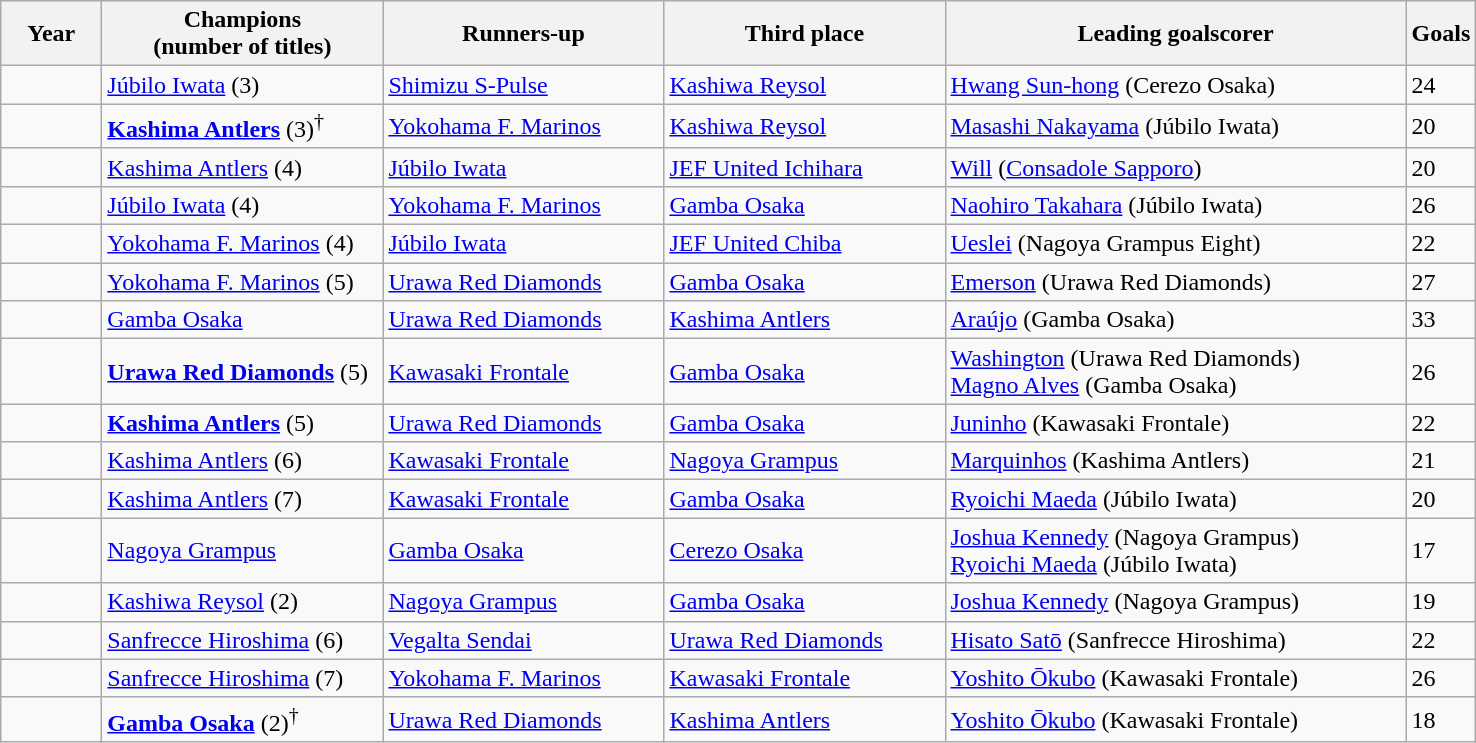<table class="wikitable">
<tr>
<th width=60px>Year</th>
<th width=180px>Champions<br>(number of titles)</th>
<th width=180px>Runners-up</th>
<th width=180px>Third place</th>
<th width=300px>Leading goalscorer</th>
<th width=20px>Goals</th>
</tr>
<tr>
<td></td>
<td><a href='#'>Júbilo Iwata</a> (3)</td>
<td><a href='#'>Shimizu S-Pulse</a></td>
<td><a href='#'>Kashiwa Reysol</a></td>
<td> <a href='#'>Hwang Sun-hong</a> (Cerezo Osaka)</td>
<td>24</td>
</tr>
<tr>
<td></td>
<td><strong><a href='#'>Kashima Antlers</a></strong> (3)<sup>†</sup></td>
<td><a href='#'>Yokohama F. Marinos</a></td>
<td><a href='#'>Kashiwa Reysol</a></td>
<td> <a href='#'>Masashi Nakayama</a> (Júbilo Iwata)</td>
<td>20</td>
</tr>
<tr>
<td></td>
<td><a href='#'>Kashima Antlers</a> (4)</td>
<td><a href='#'>Júbilo Iwata</a></td>
<td><a href='#'>JEF United Ichihara</a></td>
<td> <a href='#'>Will</a> (<a href='#'>Consadole Sapporo</a>)</td>
<td>20</td>
</tr>
<tr>
<td></td>
<td><a href='#'>Júbilo Iwata</a> (4)</td>
<td><a href='#'>Yokohama F. Marinos</a></td>
<td><a href='#'>Gamba Osaka</a></td>
<td> <a href='#'>Naohiro Takahara</a> (Júbilo Iwata)</td>
<td>26</td>
</tr>
<tr>
<td></td>
<td><a href='#'>Yokohama F. Marinos</a> (4)</td>
<td><a href='#'>Júbilo Iwata</a></td>
<td><a href='#'>JEF United Chiba</a></td>
<td> <a href='#'>Ueslei</a> (Nagoya Grampus Eight)</td>
<td>22</td>
</tr>
<tr>
<td></td>
<td><a href='#'>Yokohama F. Marinos</a> (5)</td>
<td><a href='#'>Urawa Red Diamonds</a></td>
<td><a href='#'>Gamba Osaka</a></td>
<td> <a href='#'>Emerson</a> (Urawa Red Diamonds)</td>
<td>27</td>
</tr>
<tr>
<td></td>
<td><a href='#'>Gamba Osaka</a></td>
<td><a href='#'>Urawa Red Diamonds</a></td>
<td><a href='#'>Kashima Antlers</a></td>
<td> <a href='#'>Araújo</a> (Gamba Osaka)</td>
<td>33</td>
</tr>
<tr>
<td></td>
<td><strong><a href='#'>Urawa Red Diamonds</a></strong> (5)</td>
<td><a href='#'>Kawasaki Frontale</a></td>
<td><a href='#'>Gamba Osaka</a></td>
<td> <a href='#'>Washington</a> (Urawa Red Diamonds) <br>  <a href='#'>Magno Alves</a> (Gamba Osaka)</td>
<td>26</td>
</tr>
<tr>
<td></td>
<td><strong><a href='#'>Kashima Antlers</a></strong> (5)</td>
<td><a href='#'>Urawa Red Diamonds</a></td>
<td><a href='#'>Gamba Osaka</a></td>
<td> <a href='#'>Juninho</a> (Kawasaki Frontale)</td>
<td>22</td>
</tr>
<tr>
<td></td>
<td><a href='#'>Kashima Antlers</a> (6)</td>
<td><a href='#'>Kawasaki Frontale</a></td>
<td><a href='#'>Nagoya Grampus</a></td>
<td> <a href='#'>Marquinhos</a> (Kashima Antlers)</td>
<td>21</td>
</tr>
<tr>
<td></td>
<td><a href='#'>Kashima Antlers</a> (7)</td>
<td><a href='#'>Kawasaki Frontale</a></td>
<td><a href='#'>Gamba Osaka</a></td>
<td> <a href='#'>Ryoichi Maeda</a> (Júbilo Iwata)</td>
<td>20</td>
</tr>
<tr>
<td></td>
<td><a href='#'>Nagoya Grampus</a></td>
<td><a href='#'>Gamba Osaka</a></td>
<td><a href='#'>Cerezo Osaka</a></td>
<td> <a href='#'>Joshua Kennedy</a> (Nagoya Grampus) <br>  <a href='#'>Ryoichi Maeda</a> (Júbilo Iwata)</td>
<td>17</td>
</tr>
<tr>
<td></td>
<td><a href='#'>Kashiwa Reysol</a> (2)</td>
<td><a href='#'>Nagoya Grampus</a></td>
<td><a href='#'>Gamba Osaka</a></td>
<td> <a href='#'>Joshua Kennedy</a> (Nagoya Grampus)</td>
<td>19</td>
</tr>
<tr>
<td></td>
<td><a href='#'>Sanfrecce Hiroshima</a> (6)</td>
<td><a href='#'>Vegalta Sendai</a></td>
<td><a href='#'>Urawa Red Diamonds</a></td>
<td> <a href='#'>Hisato Satō</a> (Sanfrecce Hiroshima)</td>
<td>22</td>
</tr>
<tr>
<td></td>
<td><a href='#'>Sanfrecce Hiroshima</a> (7)</td>
<td><a href='#'>Yokohama F. Marinos</a></td>
<td><a href='#'>Kawasaki Frontale</a></td>
<td> <a href='#'>Yoshito Ōkubo</a> (Kawasaki Frontale)</td>
<td>26</td>
</tr>
<tr>
<td></td>
<td><strong><a href='#'>Gamba Osaka</a></strong> (2)<sup>†</sup></td>
<td><a href='#'>Urawa Red Diamonds</a></td>
<td><a href='#'>Kashima Antlers</a></td>
<td> <a href='#'>Yoshito Ōkubo</a> (Kawasaki Frontale)</td>
<td>18</td>
</tr>
</table>
